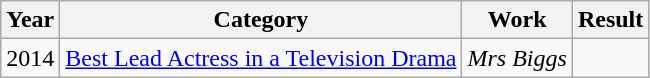<table class="wikitable sortable">
<tr>
<th>Year</th>
<th>Category</th>
<th>Work</th>
<th>Result</th>
</tr>
<tr>
<td>2014</td>
<td><a href='#'>Best Lead Actress in a Television Drama</a></td>
<td><em>Mrs Biggs</em></td>
<td></td>
</tr>
</table>
